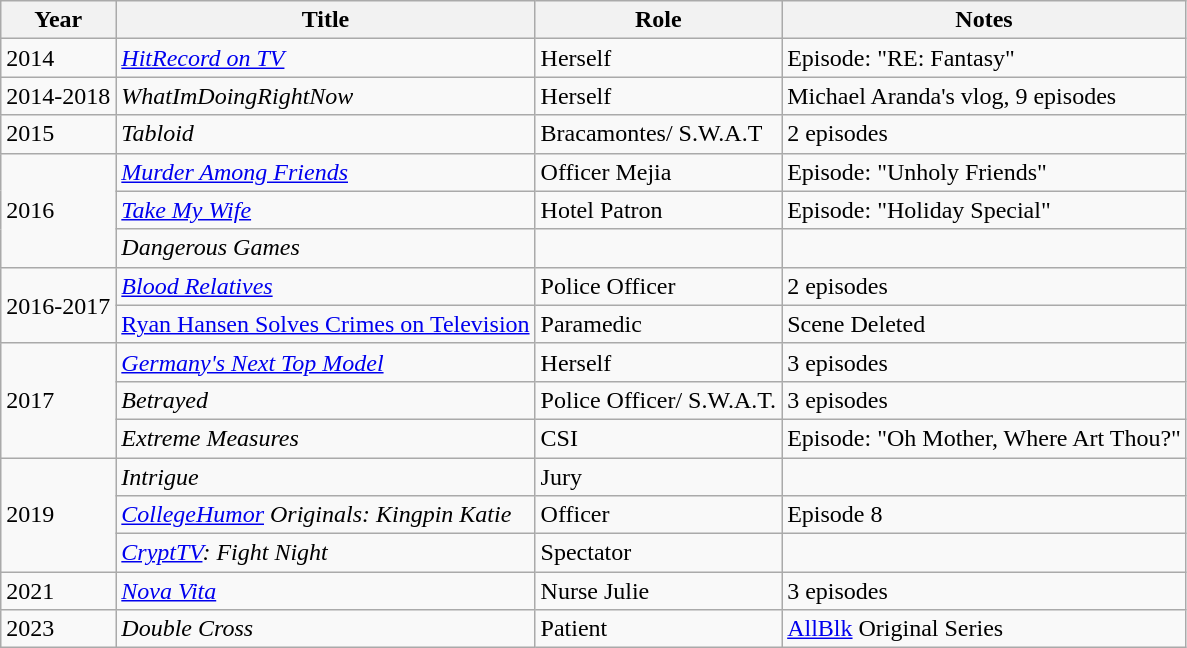<table class="wikitable sortable">
<tr>
<th>Year</th>
<th>Title</th>
<th>Role</th>
<th>Notes</th>
</tr>
<tr>
<td>2014</td>
<td><em><a href='#'>HitRecord on TV</a></em></td>
<td>Herself</td>
<td>Episode: "RE: Fantasy"</td>
</tr>
<tr>
<td>2014-2018</td>
<td><em>WhatImDoingRightNow</em></td>
<td>Herself</td>
<td>Michael Aranda's vlog, 9 episodes</td>
</tr>
<tr>
<td>2015</td>
<td><em>Tabloid</em></td>
<td>Bracamontes/ S.W.A.T</td>
<td>2 episodes</td>
</tr>
<tr>
<td rowspan="3">2016</td>
<td><a href='#'><em>Murder Among Friends</em></a></td>
<td>Officer Mejia</td>
<td>Episode: "Unholy Friends"</td>
</tr>
<tr>
<td><a href='#'><em>Take My Wife</em></a></td>
<td>Hotel Patron</td>
<td>Episode: "Holiday Special"</td>
</tr>
<tr>
<td><em>Dangerous Games</em></td>
<td></td>
<td></td>
</tr>
<tr>
<td rowspan="2">2016-2017</td>
<td><a href='#'><em>Blood Relatives</em></a></td>
<td>Police Officer</td>
<td>2 episodes</td>
</tr>
<tr>
<td><a href='#'>Ryan Hansen Solves Crimes on Television</a></td>
<td>Paramedic</td>
<td>Scene Deleted</td>
</tr>
<tr>
<td rowspan="3">2017</td>
<td><a href='#'><em>Germany's Next Top Model</em></a></td>
<td>Herself</td>
<td>3 episodes</td>
</tr>
<tr>
<td><em>Betrayed</em></td>
<td>Police Officer/ S.W.A.T.</td>
<td>3 episodes</td>
</tr>
<tr>
<td><em>Extreme Measures</em></td>
<td>CSI</td>
<td>Episode: "Oh Mother, Where Art Thou?"</td>
</tr>
<tr>
<td rowspan="3">2019</td>
<td><em>Intrigue</em></td>
<td>Jury</td>
<td></td>
</tr>
<tr>
<td><em><a href='#'>CollegeHumor</a> Originals:</em> <em>Kingpin Katie</em></td>
<td>Officer</td>
<td>Episode 8</td>
</tr>
<tr>
<td><em><a href='#'>CryptTV</a>: Fight Night</em></td>
<td>Spectator</td>
<td></td>
</tr>
<tr>
<td>2021</td>
<td><em><a href='#'>Nova Vita</a></em></td>
<td>Nurse Julie</td>
<td>3 episodes</td>
</tr>
<tr>
<td>2023</td>
<td><em>Double Cross</em></td>
<td>Patient</td>
<td><a href='#'>AllBlk</a> Original Series</td>
</tr>
</table>
